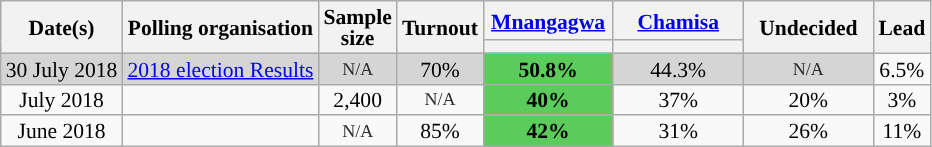<table class="wikitable sortable" style="text-align:center;font-size:90%;line-height:14px;">
<tr>
<th rowspan=2>Date(s)</th>
<th rowspan="2">Polling organisation</th>
<th rowspan="2">Sample<br>size</th>
<th rowspan="2">Turnout</th>
<th width="80px"><a href='#'>Mnangagwa</a></th>
<th width="80px"><a href='#'>Chamisa</a></th>
<th rowspan="2" width="80px" class="unsortable">Undecided</th>
<th rowspan="2" width="20px">Lead</th>
</tr>
<tr>
<th style="background:"></th>
<th style="background:"></th>
</tr>
<tr>
<td style="background:#D5D5D5">30 July 2018</td>
<td style="background:#D5D5D5"><a href='#'>2018 election Results</a></td>
<td style="background:#D5D5D5; color:#2C2C2C; vertical-align:middle; font-size:smaller; text-align:center; " class="table-na">N/A</td>
<td style="background:#D5D5D5">70%</td>
<td style="background:#5BCC5B"><strong>50.8%</strong></td>
<td style="background:#D5D5D5">44.3%</td>
<td style="background:#D5D5D5; color:#2C2C2C; vertical-align:middle; font-size:smaller; text-align:center; " class="table-na">N/A</td>
<td style="background:">6.5%</td>
</tr>
<tr>
<td>July 2018</td>
<td></td>
<td>2,400</td>
<td style="color:#2C2C2C; vertical-align:middle; font-size:smaller; text-align:center; " class="table-na">N/A</td>
<td style="background:#5BCC5B"><strong>40%</strong></td>
<td>37%</td>
<td>20%</td>
<td style="background:">3%</td>
</tr>
<tr>
<td>June 2018</td>
<td></td>
<td style="color:#2C2C2C; vertical-align:middle; font-size:smaller; text-align:center; " class="table-na">N/A</td>
<td>85%</td>
<td style="background:#5BCC5B"><strong>42%</strong></td>
<td>31%</td>
<td>26%</td>
<td style="background:">11%</td>
</tr>
</table>
